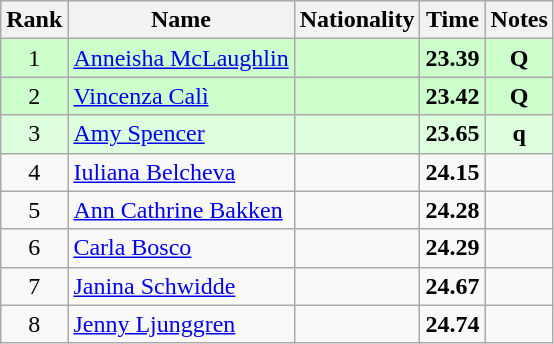<table class="wikitable sortable" style="text-align:center">
<tr>
<th>Rank</th>
<th>Name</th>
<th>Nationality</th>
<th>Time</th>
<th>Notes</th>
</tr>
<tr bgcolor=ccffcc>
<td>1</td>
<td align=left><a href='#'>Anneisha McLaughlin</a></td>
<td align=left></td>
<td><strong>23.39</strong></td>
<td><strong>Q</strong></td>
</tr>
<tr bgcolor=ccffcc>
<td>2</td>
<td align=left><a href='#'>Vincenza Calì</a></td>
<td align=left></td>
<td><strong>23.42</strong></td>
<td><strong>Q</strong></td>
</tr>
<tr bgcolor=ddffdd>
<td>3</td>
<td align=left><a href='#'>Amy Spencer</a></td>
<td align=left></td>
<td><strong>23.65</strong></td>
<td><strong>q</strong></td>
</tr>
<tr>
<td>4</td>
<td align=left><a href='#'>Iuliana Belcheva</a></td>
<td align=left></td>
<td><strong>24.15</strong></td>
<td></td>
</tr>
<tr>
<td>5</td>
<td align=left><a href='#'>Ann Cathrine Bakken</a></td>
<td align=left></td>
<td><strong>24.28</strong></td>
<td></td>
</tr>
<tr>
<td>6</td>
<td align=left><a href='#'>Carla Bosco</a></td>
<td align=left></td>
<td><strong>24.29</strong></td>
<td></td>
</tr>
<tr>
<td>7</td>
<td align=left><a href='#'>Janina Schwidde</a></td>
<td align=left></td>
<td><strong>24.67</strong></td>
<td></td>
</tr>
<tr>
<td>8</td>
<td align=left><a href='#'>Jenny Ljunggren</a></td>
<td align=left></td>
<td><strong>24.74</strong></td>
<td></td>
</tr>
</table>
